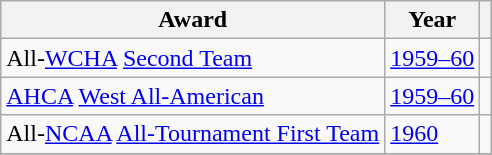<table class="wikitable">
<tr>
<th>Award</th>
<th>Year</th>
<th></th>
</tr>
<tr>
<td>All-<a href='#'>WCHA</a> <a href='#'>Second Team</a></td>
<td><a href='#'>1959–60</a></td>
<td></td>
</tr>
<tr>
<td><a href='#'>AHCA</a> <a href='#'>West All-American</a></td>
<td><a href='#'>1959–60</a></td>
<td></td>
</tr>
<tr>
<td>All-<a href='#'>NCAA</a> <a href='#'>All-Tournament First Team</a></td>
<td><a href='#'>1960</a></td>
<td></td>
</tr>
<tr>
</tr>
</table>
